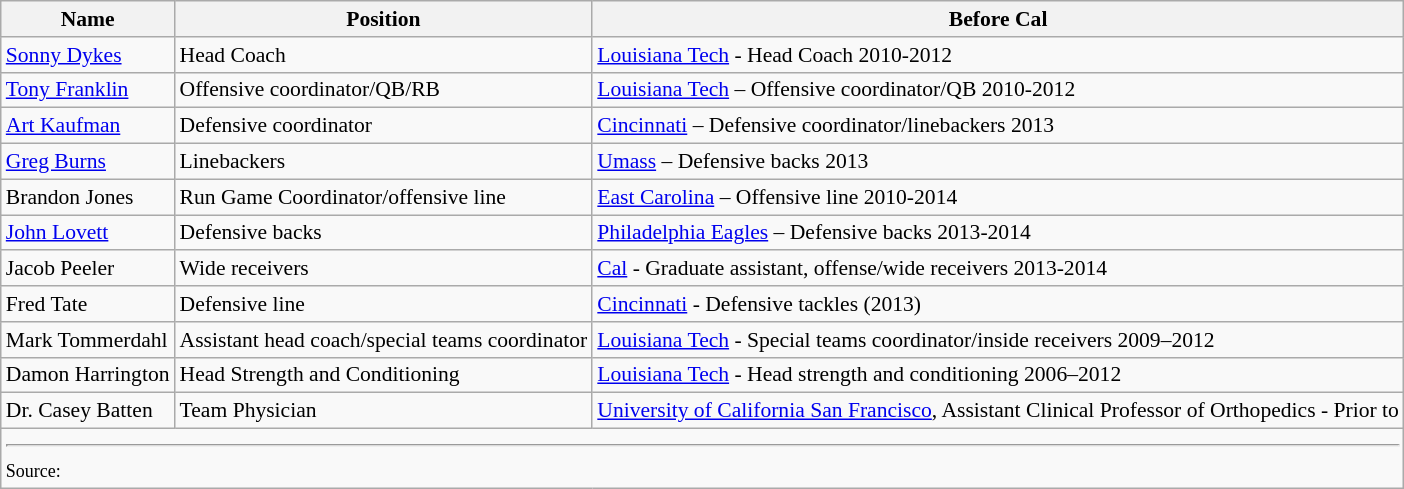<table class="wikitable" border="1" style="font-size:90%;">
<tr>
<th>Name</th>
<th>Position</th>
<th>Before Cal</th>
</tr>
<tr>
<td><a href='#'>Sonny Dykes</a></td>
<td>Head Coach</td>
<td><a href='#'>Louisiana Tech</a> - Head Coach 2010-2012</td>
</tr>
<tr>
<td><a href='#'>Tony Franklin</a></td>
<td>Offensive coordinator/QB/RB</td>
<td><a href='#'>Louisiana Tech</a> – Offensive coordinator/QB 2010-2012</td>
</tr>
<tr>
<td><a href='#'>Art Kaufman</a></td>
<td>Defensive coordinator</td>
<td><a href='#'>Cincinnati</a> – Defensive coordinator/linebackers 2013</td>
</tr>
<tr>
<td><a href='#'>Greg Burns</a></td>
<td>Linebackers</td>
<td><a href='#'>Umass</a> – Defensive backs 2013</td>
</tr>
<tr>
<td>Brandon Jones</td>
<td>Run Game Coordinator/offensive line</td>
<td><a href='#'>East Carolina</a> – Offensive line 2010-2014</td>
</tr>
<tr>
<td><a href='#'>John Lovett</a></td>
<td>Defensive backs</td>
<td><a href='#'>Philadelphia Eagles</a> – Defensive backs 2013-2014</td>
</tr>
<tr>
<td>Jacob Peeler</td>
<td>Wide receivers</td>
<td><a href='#'>Cal</a> - Graduate assistant, offense/wide receivers 2013-2014</td>
</tr>
<tr>
<td>Fred Tate</td>
<td>Defensive line</td>
<td><a href='#'>Cincinnati</a> - Defensive tackles (2013)</td>
</tr>
<tr>
<td>Mark Tommerdahl</td>
<td>Assistant head coach/special teams coordinator</td>
<td><a href='#'>Louisiana Tech</a> - Special teams coordinator/inside receivers 2009–2012</td>
</tr>
<tr>
<td>Damon Harrington</td>
<td>Head Strength and Conditioning</td>
<td><a href='#'>Louisiana Tech</a> - Head strength and conditioning 2006–2012</td>
</tr>
<tr>
<td>Dr. Casey Batten</td>
<td>Team Physician</td>
<td><a href='#'>University of California San Francisco</a>, Assistant Clinical Professor of Orthopedics - Prior to </td>
</tr>
<tr>
<td colspan="7"><hr><small>Source: </small></td>
</tr>
</table>
